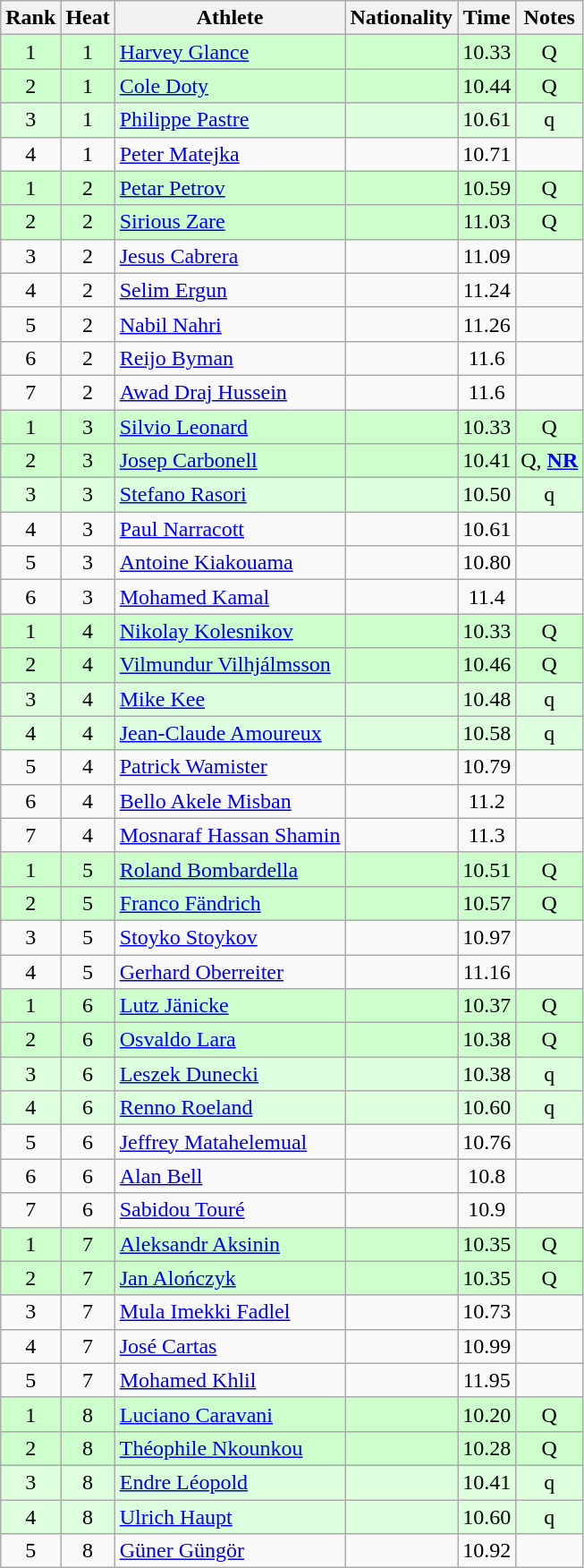<table class="wikitable sortable" style="text-align:center">
<tr>
<th>Rank</th>
<th>Heat</th>
<th>Athlete</th>
<th>Nationality</th>
<th>Time</th>
<th>Notes</th>
</tr>
<tr bgcolor=ccffcc>
<td>1</td>
<td>1</td>
<td align=left><a href='#'>Harvey Glance</a></td>
<td align=left></td>
<td>10.33</td>
<td>Q</td>
</tr>
<tr bgcolor=ccffcc>
<td>2</td>
<td>1</td>
<td align=left><a href='#'>Cole Doty</a></td>
<td align=left></td>
<td>10.44</td>
<td>Q</td>
</tr>
<tr bgcolor=ddffdd>
<td>3</td>
<td>1</td>
<td align=left><a href='#'>Philippe Pastre</a></td>
<td align=left></td>
<td>10.61</td>
<td>q</td>
</tr>
<tr>
<td>4</td>
<td>1</td>
<td align=left><a href='#'>Peter Matejka</a></td>
<td align=left></td>
<td>10.71</td>
<td></td>
</tr>
<tr bgcolor=ccffcc>
<td>1</td>
<td>2</td>
<td align=left><a href='#'>Petar Petrov</a></td>
<td align=left></td>
<td>10.59</td>
<td>Q</td>
</tr>
<tr bgcolor=ccffcc>
<td>2</td>
<td>2</td>
<td align=left><a href='#'>Sirious Zare</a></td>
<td align=left></td>
<td>11.03</td>
<td>Q</td>
</tr>
<tr>
<td>3</td>
<td>2</td>
<td align=left><a href='#'>Jesus Cabrera</a></td>
<td align=left></td>
<td>11.09</td>
<td></td>
</tr>
<tr>
<td>4</td>
<td>2</td>
<td align=left><a href='#'>Selim Ergun</a></td>
<td align=left></td>
<td>11.24</td>
<td></td>
</tr>
<tr>
<td>5</td>
<td>2</td>
<td align=left><a href='#'>Nabil Nahri</a></td>
<td align=left></td>
<td>11.26</td>
<td></td>
</tr>
<tr>
<td>6</td>
<td>2</td>
<td align=left><a href='#'>Reijo Byman</a></td>
<td align=left></td>
<td>11.6</td>
<td></td>
</tr>
<tr>
<td>7</td>
<td>2</td>
<td align=left><a href='#'>Awad Draj Hussein</a></td>
<td align=left></td>
<td>11.6</td>
<td></td>
</tr>
<tr bgcolor=ccffcc>
<td>1</td>
<td>3</td>
<td align=left><a href='#'>Silvio Leonard</a></td>
<td align=left></td>
<td>10.33</td>
<td>Q</td>
</tr>
<tr bgcolor=ccffcc>
<td>2</td>
<td>3</td>
<td align=left><a href='#'>Josep Carbonell</a></td>
<td align=left></td>
<td>10.41</td>
<td>Q, <strong><a href='#'>NR</a></strong></td>
</tr>
<tr bgcolor=ddffdd>
<td>3</td>
<td>3</td>
<td align=left><a href='#'>Stefano Rasori</a></td>
<td align=left></td>
<td>10.50</td>
<td>q</td>
</tr>
<tr>
<td>4</td>
<td>3</td>
<td align=left><a href='#'>Paul Narracott</a></td>
<td align=left></td>
<td>10.61</td>
<td></td>
</tr>
<tr>
<td>5</td>
<td>3</td>
<td align=left><a href='#'>Antoine Kiakouama</a></td>
<td align=left></td>
<td>10.80</td>
<td></td>
</tr>
<tr>
<td>6</td>
<td>3</td>
<td align=left><a href='#'>Mohamed Kamal</a></td>
<td align=left></td>
<td>11.4</td>
<td></td>
</tr>
<tr bgcolor=ccffcc>
<td>1</td>
<td>4</td>
<td align=left><a href='#'>Nikolay Kolesnikov</a></td>
<td align=left></td>
<td>10.33</td>
<td>Q</td>
</tr>
<tr bgcolor=ccffcc>
<td>2</td>
<td>4</td>
<td align=left><a href='#'>Vilmundur Vilhjálmsson</a></td>
<td align=left></td>
<td>10.46</td>
<td>Q</td>
</tr>
<tr bgcolor=ddffdd>
<td>3</td>
<td>4</td>
<td align=left><a href='#'>Mike Kee</a></td>
<td align=left></td>
<td>10.48</td>
<td>q</td>
</tr>
<tr bgcolor=ddffdd>
<td>4</td>
<td>4</td>
<td align=left><a href='#'>Jean-Claude Amoureux</a></td>
<td align=left></td>
<td>10.58</td>
<td>q</td>
</tr>
<tr>
<td>5</td>
<td>4</td>
<td align=left><a href='#'>Patrick Wamister</a></td>
<td align=left></td>
<td>10.79</td>
<td></td>
</tr>
<tr>
<td>6</td>
<td>4</td>
<td align=left><a href='#'>Bello Akele Misban</a></td>
<td align=left></td>
<td>11.2</td>
<td></td>
</tr>
<tr>
<td>7</td>
<td>4</td>
<td align=left><a href='#'>Mosnaraf Hassan Shamin</a></td>
<td align=left></td>
<td>11.3</td>
<td></td>
</tr>
<tr bgcolor=ccffcc>
<td>1</td>
<td>5</td>
<td align=left><a href='#'>Roland Bombardella</a></td>
<td align=left></td>
<td>10.51</td>
<td>Q</td>
</tr>
<tr bgcolor=ccffcc>
<td>2</td>
<td>5</td>
<td align=left><a href='#'>Franco Fändrich</a></td>
<td align=left></td>
<td>10.57</td>
<td>Q</td>
</tr>
<tr>
<td>3</td>
<td>5</td>
<td align=left><a href='#'>Stoyko Stoykov</a></td>
<td align=left></td>
<td>10.97</td>
<td></td>
</tr>
<tr>
<td>4</td>
<td>5</td>
<td align=left><a href='#'>Gerhard Oberreiter</a></td>
<td align=left></td>
<td>11.16</td>
<td></td>
</tr>
<tr bgcolor=ccffcc>
<td>1</td>
<td>6</td>
<td align=left><a href='#'>Lutz Jänicke</a></td>
<td align=left></td>
<td>10.37</td>
<td>Q</td>
</tr>
<tr bgcolor=ccffcc>
<td>2</td>
<td>6</td>
<td align=left><a href='#'>Osvaldo Lara</a></td>
<td align=left></td>
<td>10.38</td>
<td>Q</td>
</tr>
<tr bgcolor=ddffdd>
<td>3</td>
<td>6</td>
<td align=left><a href='#'>Leszek Dunecki</a></td>
<td align=left></td>
<td>10.38</td>
<td>q</td>
</tr>
<tr bgcolor=ddffdd>
<td>4</td>
<td>6</td>
<td align=left><a href='#'>Renno Roeland</a></td>
<td align=left></td>
<td>10.60</td>
<td>q</td>
</tr>
<tr>
<td>5</td>
<td>6</td>
<td align=left><a href='#'>Jeffrey Matahelemual</a></td>
<td align=left></td>
<td>10.76</td>
<td></td>
</tr>
<tr>
<td>6</td>
<td>6</td>
<td align=left><a href='#'>Alan Bell</a></td>
<td align=left></td>
<td>10.8</td>
<td></td>
</tr>
<tr>
<td>7</td>
<td>6</td>
<td align=left><a href='#'>Sabidou Touré</a></td>
<td align=left></td>
<td>10.9</td>
<td></td>
</tr>
<tr bgcolor=ccffcc>
<td>1</td>
<td>7</td>
<td align=left><a href='#'>Aleksandr Aksinin</a></td>
<td align=left></td>
<td>10.35</td>
<td>Q</td>
</tr>
<tr bgcolor=ccffcc>
<td>2</td>
<td>7</td>
<td align=left><a href='#'>Jan Alończyk</a></td>
<td align=left></td>
<td>10.35</td>
<td>Q</td>
</tr>
<tr>
<td>3</td>
<td>7</td>
<td align=left><a href='#'>Mula Imekki Fadlel</a></td>
<td align=left></td>
<td>10.73</td>
<td></td>
</tr>
<tr>
<td>4</td>
<td>7</td>
<td align=left><a href='#'>José Cartas</a></td>
<td align=left></td>
<td>10.99</td>
<td></td>
</tr>
<tr>
<td>5</td>
<td>7</td>
<td align=left><a href='#'>Mohamed Khlil</a></td>
<td align=left></td>
<td>11.95</td>
<td></td>
</tr>
<tr bgcolor=ccffcc>
<td>1</td>
<td>8</td>
<td align=left><a href='#'>Luciano Caravani</a></td>
<td align=left></td>
<td>10.20</td>
<td>Q</td>
</tr>
<tr bgcolor=ccffcc>
<td>2</td>
<td>8</td>
<td align=left><a href='#'>Théophile Nkounkou</a></td>
<td align=left></td>
<td>10.28</td>
<td>Q</td>
</tr>
<tr bgcolor=ddffdd>
<td>3</td>
<td>8</td>
<td align=left><a href='#'>Endre Léopold</a></td>
<td align=left></td>
<td>10.41</td>
<td>q</td>
</tr>
<tr bgcolor=ddffdd>
<td>4</td>
<td>8</td>
<td align=left><a href='#'>Ulrich Haupt</a></td>
<td align=left></td>
<td>10.60</td>
<td>q</td>
</tr>
<tr>
<td>5</td>
<td>8</td>
<td align=left><a href='#'>Güner Güngör</a></td>
<td align=left></td>
<td>10.92</td>
<td></td>
</tr>
</table>
